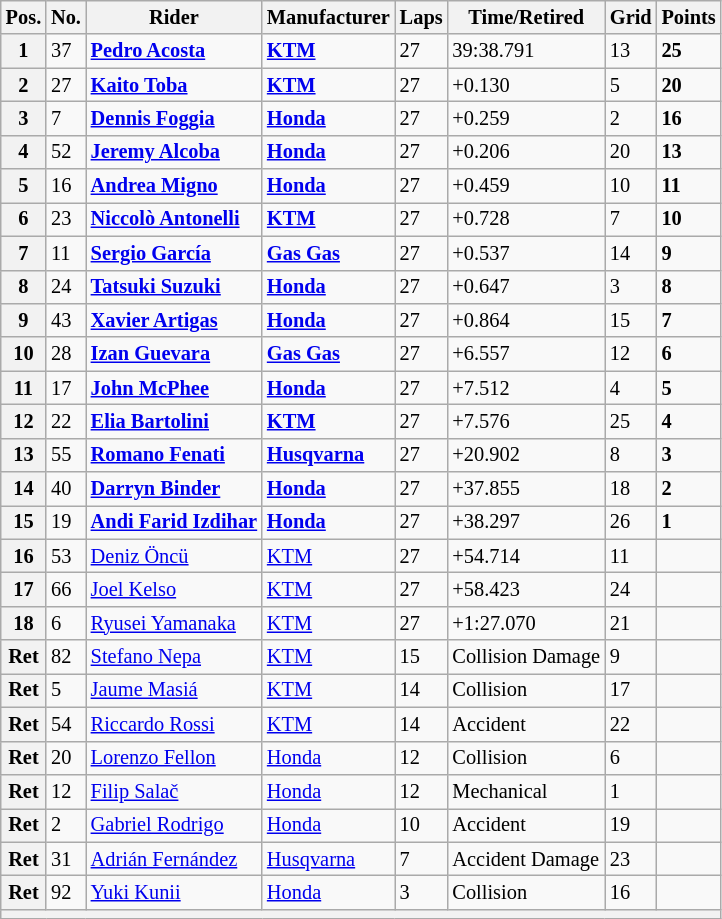<table class="wikitable" style="font-size:85%;">
<tr>
<th>Pos.</th>
<th>No.</th>
<th>Rider</th>
<th>Manufacturer</th>
<th>Laps</th>
<th>Time/Retired</th>
<th>Grid</th>
<th>Points</th>
</tr>
<tr>
<th>1</th>
<td>37</td>
<td> <strong><a href='#'>Pedro Acosta</a></strong></td>
<td><strong><a href='#'>KTM</a></strong></td>
<td>27</td>
<td>39:38.791</td>
<td>13</td>
<td><strong>25</strong></td>
</tr>
<tr>
<th>2</th>
<td>27</td>
<td> <strong><a href='#'>Kaito Toba</a></strong></td>
<td><strong><a href='#'>KTM</a></strong></td>
<td>27</td>
<td>+0.130</td>
<td>5</td>
<td><strong>20</strong></td>
</tr>
<tr>
<th>3</th>
<td>7</td>
<td> <strong><a href='#'>Dennis Foggia</a></strong></td>
<td><strong><a href='#'>Honda</a></strong></td>
<td>27</td>
<td>+0.259</td>
<td>2</td>
<td><strong>16</strong></td>
</tr>
<tr>
<th>4</th>
<td>52</td>
<td> <strong><a href='#'>Jeremy Alcoba</a></strong></td>
<td><strong><a href='#'>Honda</a></strong></td>
<td>27</td>
<td>+0.206</td>
<td>20</td>
<td><strong>13</strong></td>
</tr>
<tr>
<th>5</th>
<td>16</td>
<td> <strong><a href='#'>Andrea Migno</a></strong></td>
<td><strong><a href='#'>Honda</a></strong></td>
<td>27</td>
<td>+0.459</td>
<td>10</td>
<td><strong>11</strong></td>
</tr>
<tr>
<th>6</th>
<td>23</td>
<td> <strong><a href='#'>Niccolò Antonelli</a></strong></td>
<td><strong><a href='#'>KTM</a></strong></td>
<td>27</td>
<td>+0.728</td>
<td>7</td>
<td><strong>10</strong></td>
</tr>
<tr>
<th>7</th>
<td>11</td>
<td> <strong><a href='#'>Sergio García</a></strong></td>
<td><strong><a href='#'>Gas Gas</a></strong></td>
<td>27</td>
<td>+0.537</td>
<td>14</td>
<td><strong>9</strong></td>
</tr>
<tr>
<th>8</th>
<td>24</td>
<td> <strong><a href='#'>Tatsuki Suzuki</a></strong></td>
<td><strong><a href='#'>Honda</a></strong></td>
<td>27</td>
<td>+0.647</td>
<td>3</td>
<td><strong>8</strong></td>
</tr>
<tr>
<th>9</th>
<td>43</td>
<td> <strong><a href='#'>Xavier Artigas</a></strong></td>
<td><strong><a href='#'>Honda</a></strong></td>
<td>27</td>
<td>+0.864</td>
<td>15</td>
<td><strong>7</strong></td>
</tr>
<tr>
<th>10</th>
<td>28</td>
<td> <strong><a href='#'>Izan Guevara</a></strong></td>
<td><strong><a href='#'>Gas Gas</a></strong></td>
<td>27</td>
<td>+6.557</td>
<td>12</td>
<td><strong>6</strong></td>
</tr>
<tr>
<th>11</th>
<td>17</td>
<td> <strong><a href='#'>John McPhee</a></strong></td>
<td><strong><a href='#'>Honda</a></strong></td>
<td>27</td>
<td>+7.512</td>
<td>4</td>
<td><strong>5</strong></td>
</tr>
<tr>
<th>12</th>
<td>22</td>
<td> <strong><a href='#'>Elia Bartolini</a></strong></td>
<td><strong><a href='#'>KTM</a></strong></td>
<td>27</td>
<td>+7.576</td>
<td>25</td>
<td><strong>4</strong></td>
</tr>
<tr>
<th>13</th>
<td>55</td>
<td> <strong><a href='#'>Romano Fenati</a></strong></td>
<td><strong><a href='#'>Husqvarna</a></strong></td>
<td>27</td>
<td>+20.902</td>
<td>8</td>
<td><strong>3</strong></td>
</tr>
<tr>
<th>14</th>
<td>40</td>
<td> <strong><a href='#'>Darryn Binder</a></strong></td>
<td><strong><a href='#'>Honda</a></strong></td>
<td>27</td>
<td>+37.855</td>
<td>18</td>
<td><strong>2</strong></td>
</tr>
<tr>
<th>15</th>
<td>19</td>
<td> <strong><a href='#'>Andi Farid Izdihar</a></strong></td>
<td><strong><a href='#'>Honda</a></strong></td>
<td>27</td>
<td>+38.297</td>
<td>26</td>
<td><strong>1</strong></td>
</tr>
<tr>
<th>16</th>
<td>53</td>
<td> <a href='#'>Deniz Öncü</a></td>
<td><a href='#'>KTM</a></td>
<td>27</td>
<td>+54.714</td>
<td>11</td>
<td></td>
</tr>
<tr>
<th>17</th>
<td>66</td>
<td> <a href='#'>Joel Kelso</a></td>
<td><a href='#'>KTM</a></td>
<td>27</td>
<td>+58.423</td>
<td>24</td>
<td></td>
</tr>
<tr>
<th>18</th>
<td>6</td>
<td> <a href='#'>Ryusei Yamanaka</a></td>
<td><a href='#'>KTM</a></td>
<td>27</td>
<td>+1:27.070</td>
<td>21</td>
<td></td>
</tr>
<tr>
<th>Ret</th>
<td>82</td>
<td> <a href='#'>Stefano Nepa</a></td>
<td><a href='#'>KTM</a></td>
<td>15</td>
<td>Collision Damage</td>
<td>9</td>
<td></td>
</tr>
<tr>
<th>Ret</th>
<td>5</td>
<td> <a href='#'>Jaume Masiá</a></td>
<td><a href='#'>KTM</a></td>
<td>14</td>
<td>Collision</td>
<td>17</td>
<td></td>
</tr>
<tr>
<th>Ret</th>
<td>54</td>
<td> <a href='#'>Riccardo Rossi</a></td>
<td><a href='#'>KTM</a></td>
<td>14</td>
<td>Accident</td>
<td>22</td>
<td></td>
</tr>
<tr>
<th>Ret</th>
<td>20</td>
<td> <a href='#'>Lorenzo Fellon</a></td>
<td><a href='#'>Honda</a></td>
<td>12</td>
<td>Collision</td>
<td>6</td>
<td></td>
</tr>
<tr>
<th>Ret</th>
<td>12</td>
<td> <a href='#'>Filip Salač</a></td>
<td><a href='#'>Honda</a></td>
<td>12</td>
<td>Mechanical</td>
<td>1</td>
<td></td>
</tr>
<tr>
<th>Ret</th>
<td>2</td>
<td> <a href='#'>Gabriel Rodrigo</a></td>
<td><a href='#'>Honda</a></td>
<td>10</td>
<td>Accident</td>
<td>19</td>
<td></td>
</tr>
<tr>
<th>Ret</th>
<td>31</td>
<td> <a href='#'>Adrián Fernández</a></td>
<td><a href='#'>Husqvarna</a></td>
<td>7</td>
<td>Accident Damage</td>
<td>23</td>
<td></td>
</tr>
<tr>
<th>Ret</th>
<td>92</td>
<td> <a href='#'>Yuki Kunii</a></td>
<td><a href='#'>Honda</a></td>
<td>3</td>
<td>Collision</td>
<td>16</td>
<td></td>
</tr>
<tr>
<th colspan=8></th>
</tr>
</table>
